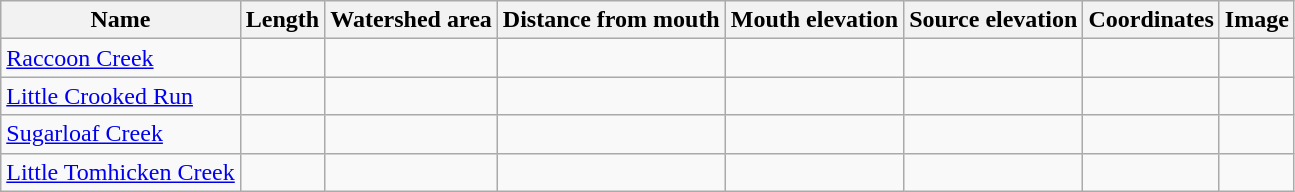<table class="wikitable sortable">
<tr>
<th>Name</th>
<th>Length</th>
<th>Watershed area</th>
<th>Distance from mouth</th>
<th>Mouth elevation</th>
<th>Source elevation</th>
<th>Coordinates</th>
<th class="unsortable">Image</th>
</tr>
<tr>
<td><a href='#'>Raccoon Creek</a></td>
<td></td>
<td></td>
<td></td>
<td></td>
<td></td>
<td></td>
<td></td>
</tr>
<tr>
<td><a href='#'>Little Crooked Run</a></td>
<td></td>
<td></td>
<td></td>
<td></td>
<td></td>
<td></td>
<td></td>
</tr>
<tr>
<td><a href='#'>Sugarloaf Creek</a></td>
<td></td>
<td></td>
<td></td>
<td></td>
<td></td>
<td></td>
<td></td>
</tr>
<tr>
<td><a href='#'>Little Tomhicken Creek</a></td>
<td></td>
<td></td>
<td></td>
<td></td>
<td></td>
<td></td>
<td></td>
</tr>
</table>
